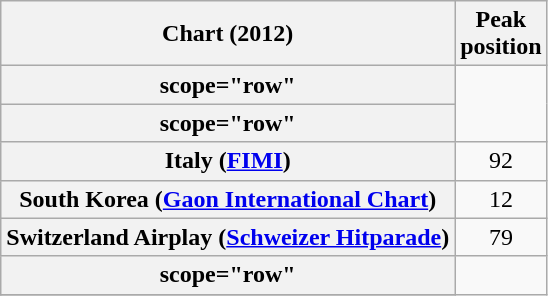<table class="wikitable plainrowheaders sortable">
<tr>
<th>Chart (2012)</th>
<th>Peak<br>position</th>
</tr>
<tr>
<th>scope="row" </th>
</tr>
<tr>
<th>scope="row" </th>
</tr>
<tr>
<th scope="row">Italy (<a href='#'>FIMI</a>)</th>
<td style="text-align:center;">92</td>
</tr>
<tr>
<th scope="row">South Korea (<a href='#'>Gaon International Chart</a>)</th>
<td style="text-align:center;">12</td>
</tr>
<tr>
<th scope="row">Switzerland Airplay (<a href='#'>Schweizer Hitparade</a>)</th>
<td style="text-align:center;">79</td>
</tr>
<tr>
<th>scope="row" </th>
</tr>
<tr>
</tr>
</table>
